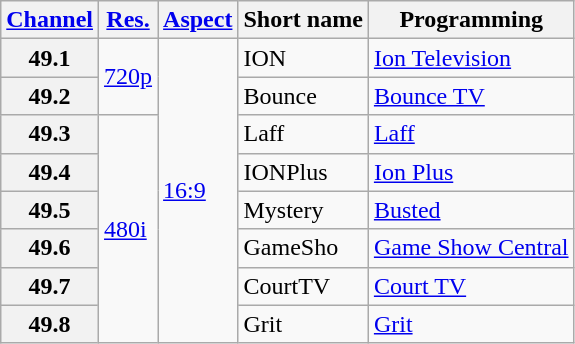<table class="wikitable">
<tr>
<th scope = "col"><a href='#'>Channel</a></th>
<th scope = "col"><a href='#'>Res.</a></th>
<th scope = "col"><a href='#'>Aspect</a></th>
<th scope = "col">Short name</th>
<th scope = "col">Programming</th>
</tr>
<tr>
<th scope = "row">49.1</th>
<td rowspan=2><a href='#'>720p</a></td>
<td rowspan=8><a href='#'>16:9</a></td>
<td>ION</td>
<td><a href='#'>Ion Television</a></td>
</tr>
<tr>
<th scope = "row">49.2</th>
<td>Bounce</td>
<td><a href='#'>Bounce TV</a></td>
</tr>
<tr>
<th scope = "row">49.3</th>
<td rowspan=6><a href='#'>480i</a></td>
<td>Laff</td>
<td><a href='#'>Laff</a></td>
</tr>
<tr>
<th scope = "row">49.4</th>
<td>IONPlus</td>
<td><a href='#'>Ion Plus</a></td>
</tr>
<tr>
<th scope = "row">49.5</th>
<td>Mystery</td>
<td><a href='#'>Busted</a></td>
</tr>
<tr>
<th scope = "row">49.6</th>
<td>GameSho</td>
<td><a href='#'>Game Show Central</a></td>
</tr>
<tr>
<th scope = "row">49.7</th>
<td>CourtTV</td>
<td><a href='#'>Court TV</a></td>
</tr>
<tr>
<th scope = "row">49.8</th>
<td>Grit</td>
<td><a href='#'>Grit</a></td>
</tr>
</table>
